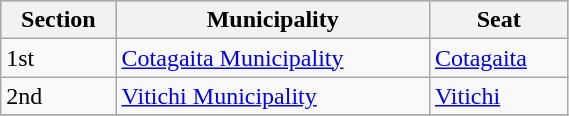<table class="wikitable" border="1" style="width:30%;" border="1">
<tr bgcolor=silver>
<th>Section</th>
<th>Municipality</th>
<th>Seat</th>
</tr>
<tr>
<td>1st</td>
<td><a href='#'>Cotagaita Municipality</a></td>
<td><a href='#'>Cotagaita</a></td>
</tr>
<tr>
<td>2nd</td>
<td><a href='#'>Vitichi Municipality</a></td>
<td><a href='#'>Vitichi</a></td>
</tr>
<tr>
</tr>
</table>
